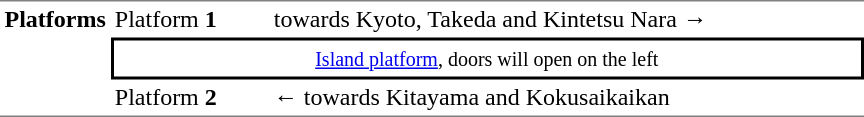<table border=0 cellspacing=0 cellpadding=3>
<tr>
<td style="border-top:solid 1px gray;border-bottom:solid 1px gray;width:50px;vertical-align:top;" rowspan=3><strong>Platforms</strong></td>
<td style="border-top:solid 1px gray;width:100px;">Platform <span><strong>1</strong></span></td>
<td style="border-top:solid 1px gray;width:390px;">  towards Kyoto, Takeda and Kintetsu Nara →</td>
</tr>
<tr>
<td style="border-top:solid 2px black;border-right:solid 2px black;border-left:solid 2px black;border-bottom:solid 2px black;text-align:center;" colspan=2><small><a href='#'>Island platform</a>, doors will open on the left</small></td>
</tr>
<tr>
<td style="border-bottom:solid 1px gray;">Platform <span><strong>2</strong></span></td>
<td style="border-bottom:solid 1px gray;">←  towards Kitayama and Kokusaikaikan</td>
</tr>
</table>
